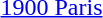<table>
<tr>
<td><a href='#'>1900 Paris</a><br></td>
<td></td>
<td></td>
<td></td>
</tr>
</table>
